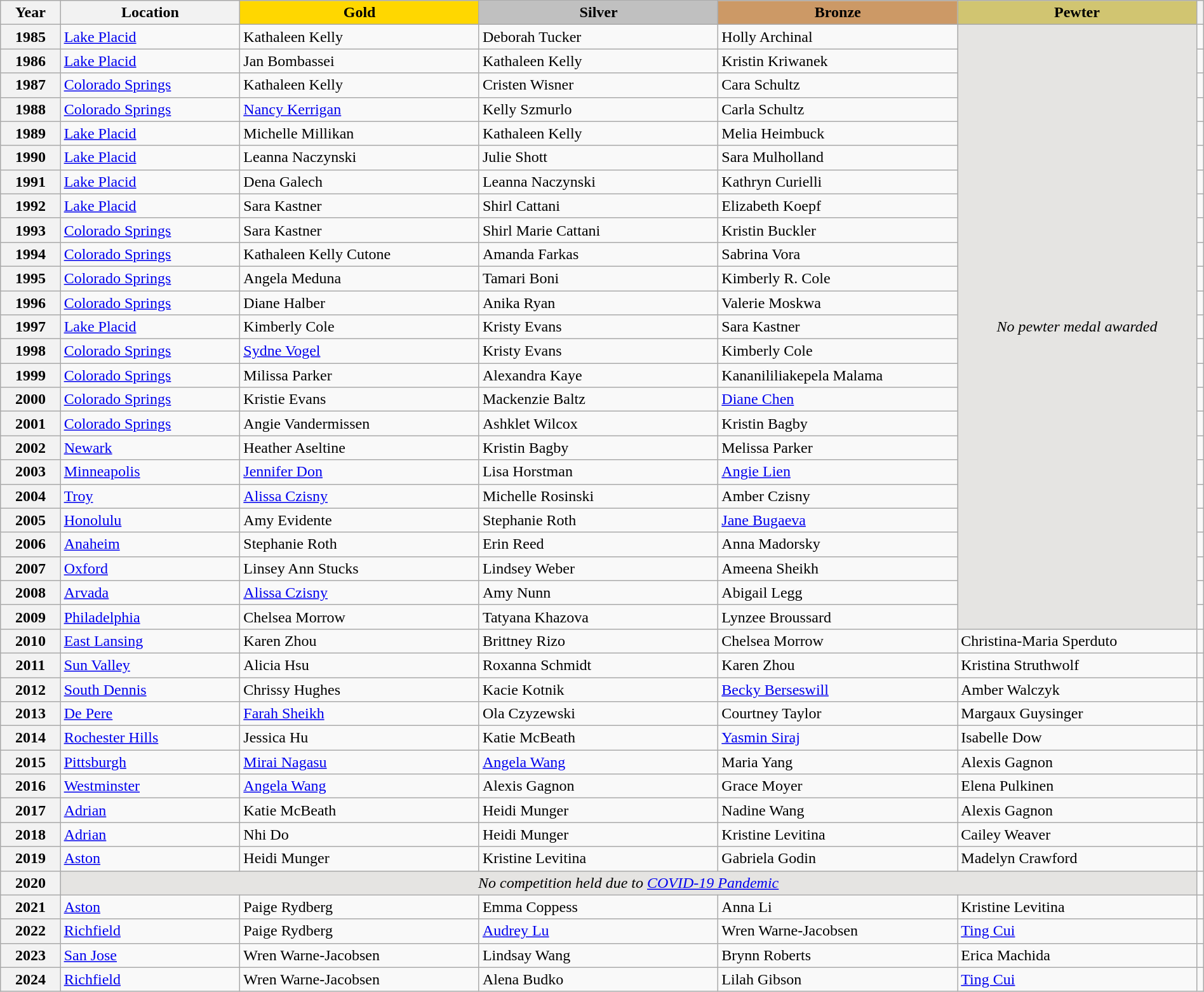<table class="wikitable unsortable" style="text-align:left; width:100%;">
<tr>
<th scope="col" style="text-align:center; width:5%">Year</th>
<th scope="col" style="text-align:center; width:15%">Location</th>
<td scope="col" style="text-align:center; width:20%; background:gold"><strong>Gold</strong></td>
<td scope="col" style="text-align:center; width:20%; background:silver"><strong>Silver</strong></td>
<td scope="col" style="text-align:center; width:20%; background:#c96"><strong>Bronze</strong></td>
<td scope="col" style="text-align:center; width:20%; background:#d1c571"><strong>Pewter</strong></td>
<th scope="col" style="text-align:center"></th>
</tr>
<tr>
<th scope="row">1985</th>
<td><a href='#'>Lake Placid</a></td>
<td>Kathaleen Kelly</td>
<td>Deborah Tucker</td>
<td>Holly Archinal</td>
<td rowspan="25" align="center" bgcolor="e5e4e2"><em>No pewter medal awarded</em></td>
<td></td>
</tr>
<tr>
<th scope="row">1986</th>
<td><a href='#'>Lake Placid</a></td>
<td>Jan Bombassei</td>
<td>Kathaleen Kelly</td>
<td>Kristin Kriwanek</td>
<td></td>
</tr>
<tr>
<th scope="row">1987</th>
<td><a href='#'>Colorado Springs</a></td>
<td>Kathaleen Kelly</td>
<td>Cristen Wisner</td>
<td>Cara Schultz</td>
<td></td>
</tr>
<tr>
<th scope="row">1988</th>
<td><a href='#'>Colorado Springs</a></td>
<td><a href='#'>Nancy Kerrigan</a></td>
<td>Kelly Szmurlo</td>
<td>Carla Schultz</td>
<td></td>
</tr>
<tr>
<th scope="row">1989</th>
<td><a href='#'>Lake Placid</a></td>
<td>Michelle Millikan</td>
<td>Kathaleen Kelly</td>
<td>Melia Heimbuck</td>
<td></td>
</tr>
<tr>
<th scope="row">1990</th>
<td><a href='#'>Lake Placid</a></td>
<td>Leanna Naczynski</td>
<td>Julie Shott</td>
<td>Sara Mulholland</td>
<td></td>
</tr>
<tr>
<th scope="row">1991</th>
<td><a href='#'>Lake Placid</a></td>
<td>Dena Galech</td>
<td>Leanna Naczynski</td>
<td>Kathryn Curielli</td>
<td></td>
</tr>
<tr>
<th scope="row">1992</th>
<td><a href='#'>Lake Placid</a></td>
<td>Sara Kastner</td>
<td>Shirl Cattani</td>
<td>Elizabeth Koepf</td>
<td></td>
</tr>
<tr>
<th scope="row">1993</th>
<td><a href='#'>Colorado Springs</a></td>
<td>Sara Kastner</td>
<td>Shirl Marie Cattani</td>
<td>Kristin Buckler</td>
<td></td>
</tr>
<tr>
<th scope="row">1994</th>
<td><a href='#'>Colorado Springs</a></td>
<td>Kathaleen Kelly Cutone</td>
<td>Amanda Farkas</td>
<td>Sabrina Vora</td>
<td></td>
</tr>
<tr>
<th scope="row">1995</th>
<td><a href='#'>Colorado Springs</a></td>
<td>Angela Meduna</td>
<td>Tamari Boni</td>
<td>Kimberly R. Cole</td>
<td></td>
</tr>
<tr>
<th scope="row">1996</th>
<td><a href='#'>Colorado Springs</a></td>
<td>Diane Halber</td>
<td>Anika Ryan</td>
<td>Valerie Moskwa</td>
<td></td>
</tr>
<tr>
<th scope="row">1997</th>
<td><a href='#'>Lake Placid</a></td>
<td>Kimberly Cole</td>
<td>Kristy Evans</td>
<td>Sara Kastner</td>
<td></td>
</tr>
<tr>
<th scope="row">1998</th>
<td><a href='#'>Colorado Springs</a></td>
<td><a href='#'>Sydne Vogel</a></td>
<td>Kristy Evans</td>
<td>Kimberly Cole</td>
<td></td>
</tr>
<tr>
<th scope="row">1999</th>
<td><a href='#'>Colorado Springs</a></td>
<td>Milissa Parker</td>
<td>Alexandra Kaye</td>
<td>Kananililiakepela Malama</td>
<td></td>
</tr>
<tr>
<th scope="row">2000</th>
<td><a href='#'>Colorado Springs</a></td>
<td>Kristie Evans</td>
<td>Mackenzie Baltz</td>
<td><a href='#'>Diane Chen</a></td>
<td></td>
</tr>
<tr>
<th scope="row">2001</th>
<td><a href='#'>Colorado Springs</a></td>
<td>Angie Vandermissen</td>
<td>Ashklet Wilcox</td>
<td>Kristin Bagby</td>
<td></td>
</tr>
<tr>
<th scope="row">2002</th>
<td><a href='#'>Newark</a></td>
<td>Heather Aseltine</td>
<td>Kristin Bagby</td>
<td>Melissa Parker</td>
<td></td>
</tr>
<tr>
<th scope="row">2003</th>
<td><a href='#'>Minneapolis</a></td>
<td><a href='#'>Jennifer Don</a></td>
<td>Lisa Horstman</td>
<td><a href='#'>Angie Lien</a></td>
<td></td>
</tr>
<tr>
<th scope="row">2004</th>
<td><a href='#'>Troy</a></td>
<td><a href='#'>Alissa Czisny</a></td>
<td>Michelle Rosinski</td>
<td>Amber Czisny</td>
<td></td>
</tr>
<tr>
<th scope="row">2005</th>
<td><a href='#'>Honolulu</a></td>
<td>Amy Evidente</td>
<td>Stephanie Roth</td>
<td><a href='#'>Jane Bugaeva</a></td>
<td></td>
</tr>
<tr>
<th scope="row">2006</th>
<td><a href='#'>Anaheim</a></td>
<td>Stephanie Roth</td>
<td>Erin Reed</td>
<td>Anna Madorsky</td>
<td></td>
</tr>
<tr>
<th scope="row">2007</th>
<td><a href='#'>Oxford</a></td>
<td>Linsey Ann Stucks</td>
<td>Lindsey Weber</td>
<td>Ameena Sheikh</td>
<td></td>
</tr>
<tr>
<th scope="row">2008</th>
<td><a href='#'>Arvada</a></td>
<td><a href='#'>Alissa Czisny</a></td>
<td>Amy Nunn</td>
<td>Abigail Legg</td>
<td></td>
</tr>
<tr>
<th scope="row">2009</th>
<td><a href='#'>Philadelphia</a></td>
<td>Chelsea Morrow</td>
<td>Tatyana Khazova</td>
<td>Lynzee Broussard</td>
<td></td>
</tr>
<tr>
<th scope="row">2010</th>
<td><a href='#'>East Lansing</a></td>
<td>Karen Zhou</td>
<td>Brittney Rizo</td>
<td>Chelsea Morrow</td>
<td>Christina-Maria Sperduto</td>
<td></td>
</tr>
<tr>
<th scope="row">2011</th>
<td><a href='#'>Sun Valley</a></td>
<td>Alicia Hsu</td>
<td>Roxanna Schmidt</td>
<td>Karen Zhou</td>
<td>Kristina Struthwolf</td>
<td></td>
</tr>
<tr>
<th scope="row">2012</th>
<td><a href='#'>South Dennis</a></td>
<td>Chrissy Hughes</td>
<td>Kacie Kotnik</td>
<td><a href='#'>Becky Berseswill</a></td>
<td>Amber Walczyk</td>
<td></td>
</tr>
<tr>
<th scope="row">2013</th>
<td><a href='#'>De Pere</a></td>
<td><a href='#'>Farah Sheikh</a></td>
<td>Ola Czyzewski</td>
<td>Courtney Taylor</td>
<td>Margaux Guysinger</td>
<td></td>
</tr>
<tr>
<th scope="row">2014</th>
<td><a href='#'>Rochester Hills</a></td>
<td>Jessica Hu</td>
<td>Katie McBeath</td>
<td><a href='#'>Yasmin Siraj</a></td>
<td>Isabelle Dow</td>
<td></td>
</tr>
<tr>
<th scope="row">2015</th>
<td><a href='#'>Pittsburgh</a></td>
<td><a href='#'>Mirai Nagasu</a></td>
<td><a href='#'>Angela Wang</a></td>
<td>Maria Yang</td>
<td>Alexis Gagnon</td>
<td></td>
</tr>
<tr>
<th scope="row">2016</th>
<td><a href='#'>Westminster</a></td>
<td><a href='#'>Angela Wang</a></td>
<td>Alexis Gagnon</td>
<td>Grace Moyer</td>
<td>Elena Pulkinen</td>
<td></td>
</tr>
<tr>
<th scope="row">2017</th>
<td><a href='#'>Adrian</a></td>
<td>Katie McBeath</td>
<td>Heidi Munger</td>
<td>Nadine Wang</td>
<td>Alexis Gagnon</td>
<td></td>
</tr>
<tr>
<th scope="row">2018</th>
<td><a href='#'>Adrian</a></td>
<td>Nhi Do</td>
<td>Heidi Munger</td>
<td>Kristine Levitina</td>
<td>Cailey Weaver</td>
<td></td>
</tr>
<tr>
<th scope="row">2019</th>
<td><a href='#'>Aston</a></td>
<td>Heidi Munger</td>
<td>Kristine Levitina</td>
<td>Gabriela Godin</td>
<td>Madelyn Crawford</td>
<td></td>
</tr>
<tr>
<th scope="row">2020</th>
<td colspan="5" align="center" bgcolor="e5e4e2"><em>No competition held due to <a href='#'>COVID-19 Pandemic</a></em></td>
<td></td>
</tr>
<tr>
<th scope="row">2021</th>
<td><a href='#'>Aston</a></td>
<td>Paige Rydberg</td>
<td>Emma Coppess</td>
<td>Anna Li</td>
<td>Kristine Levitina</td>
<td></td>
</tr>
<tr>
<th scope="row">2022</th>
<td><a href='#'>Richfield</a></td>
<td>Paige Rydberg</td>
<td><a href='#'>Audrey Lu</a></td>
<td>Wren Warne-Jacobsen</td>
<td><a href='#'>Ting Cui</a></td>
<td></td>
</tr>
<tr>
<th scope="row">2023</th>
<td><a href='#'>San Jose</a></td>
<td>Wren Warne-Jacobsen</td>
<td>Lindsay Wang</td>
<td>Brynn Roberts</td>
<td>Erica Machida</td>
<td></td>
</tr>
<tr>
<th scope="row">2024</th>
<td><a href='#'>Richfield</a></td>
<td>Wren Warne-Jacobsen</td>
<td>Alena Budko</td>
<td>Lilah Gibson</td>
<td><a href='#'>Ting Cui</a></td>
<td></td>
</tr>
</table>
